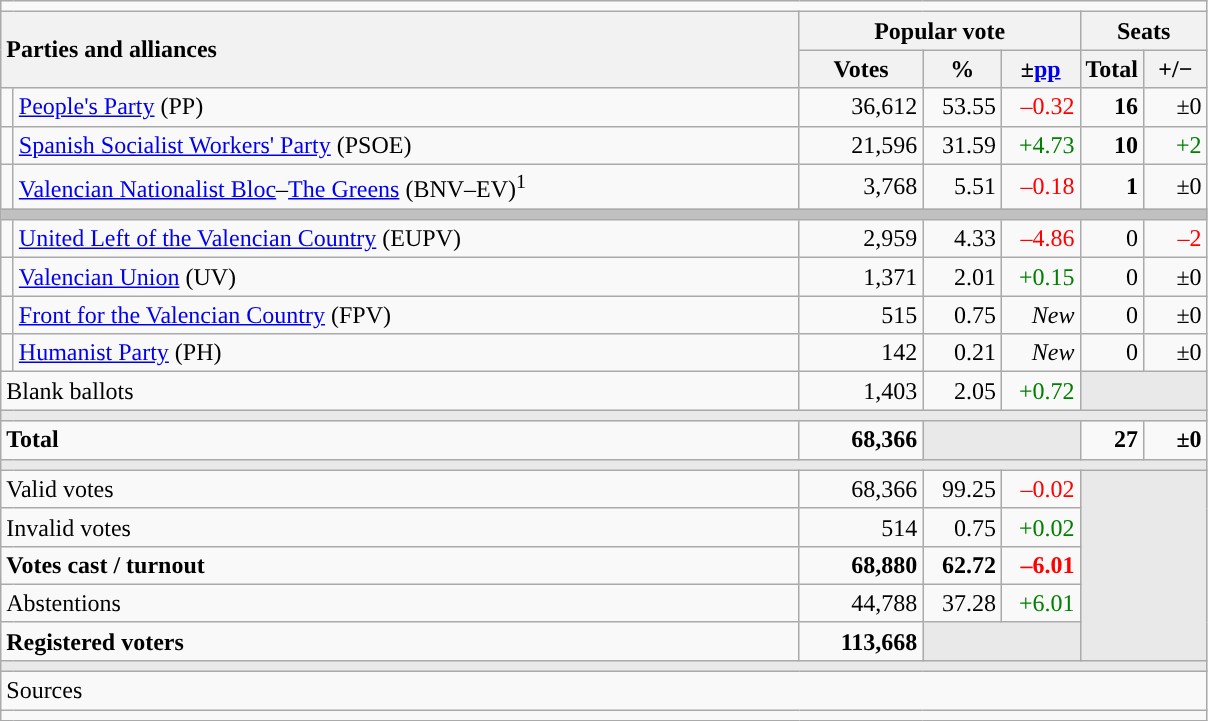<table class="wikitable" style="text-align:right;">
<tr>
<td colspan="7"></td>
</tr>
<tr>
<th style="text-align:left;" rowspan="2" colspan="2" width="525">Parties and alliances</th>
<th colspan="3">Popular vote</th>
<th colspan="2">Seats</th>
</tr>
<tr>
<th width="75">Votes</th>
<th width="45">%</th>
<th width="45">±<a href='#'>pp</a></th>
<th width="35">Total</th>
<th width="35">+/−</th>
</tr>
<tr>
<td width="1" style="color:inherit;background:"></td>
<td align="left"><a href='#'>People's Party</a> (PP)</td>
<td>36,612</td>
<td>53.55</td>
<td style="color:red;">–0.32</td>
<td><strong>16</strong></td>
<td>±0</td>
</tr>
<tr>
<td style="color:inherit;background:"></td>
<td align="left"><a href='#'>Spanish Socialist Workers' Party</a> (PSOE)</td>
<td>21,596</td>
<td>31.59</td>
<td style="color:green;">+4.73</td>
<td><strong>10</strong></td>
<td style="color:green;">+2</td>
</tr>
<tr>
<td style="color:inherit;background:"></td>
<td align="left"><a href='#'>Valencian Nationalist Bloc</a>–<a href='#'>The Greens</a> (BNV–EV)<sup>1</sup></td>
<td>3,768</td>
<td>5.51</td>
<td style="color:red;">–0.18</td>
<td><strong>1</strong></td>
<td>±0</td>
</tr>
<tr>
<td colspan="7" bgcolor="#C0C0C0"></td>
</tr>
<tr>
<td style="color:inherit;background:"></td>
<td align="left"><a href='#'>United Left of the Valencian Country</a> (EUPV)</td>
<td>2,959</td>
<td>4.33</td>
<td style="color:red;">–4.86</td>
<td>0</td>
<td style="color:red;">–2</td>
</tr>
<tr>
<td style="color:inherit;background:"></td>
<td align="left"><a href='#'>Valencian Union</a> (UV)</td>
<td>1,371</td>
<td>2.01</td>
<td style="color:green;">+0.15</td>
<td>0</td>
<td>±0</td>
</tr>
<tr>
<td style="color:inherit;background:"></td>
<td align="left"><a href='#'>Front for the Valencian Country</a> (FPV)</td>
<td>515</td>
<td>0.75</td>
<td><em>New</em></td>
<td>0</td>
<td>±0</td>
</tr>
<tr>
<td style="color:inherit;background:"></td>
<td align="left"><a href='#'>Humanist Party</a> (PH)</td>
<td>142</td>
<td>0.21</td>
<td><em>New</em></td>
<td>0</td>
<td>±0</td>
</tr>
<tr>
<td align="left" colspan="2">Blank ballots</td>
<td>1,403</td>
<td>2.05</td>
<td style="color:green;">+0.72</td>
<td bgcolor="#E9E9E9" colspan="2"></td>
</tr>
<tr>
<td colspan="7" bgcolor="#E9E9E9"></td>
</tr>
<tr style="font-weight:bold;">
<td align="left" colspan="2">Total</td>
<td>68,366</td>
<td bgcolor="#E9E9E9" colspan="2"></td>
<td>27</td>
<td>±0</td>
</tr>
<tr>
<td colspan="7" bgcolor="#E9E9E9"></td>
</tr>
<tr>
<td align="left" colspan="2">Valid votes</td>
<td>68,366</td>
<td>99.25</td>
<td style="color:red;">–0.02</td>
<td bgcolor="#E9E9E9" colspan="2" rowspan="5"></td>
</tr>
<tr>
<td align="left" colspan="2">Invalid votes</td>
<td>514</td>
<td>0.75</td>
<td style="color:green;">+0.02</td>
</tr>
<tr style="font-weight:bold;">
<td align="left" colspan="2">Votes cast / turnout</td>
<td>68,880</td>
<td>62.72</td>
<td style="color:red;">–6.01</td>
</tr>
<tr>
<td align="left" colspan="2">Abstentions</td>
<td>44,788</td>
<td>37.28</td>
<td style="color:green;">+6.01</td>
</tr>
<tr style="font-weight:bold;">
<td align="left" colspan="2">Registered voters</td>
<td>113,668</td>
<td bgcolor="#E9E9E9" colspan="2"></td>
</tr>
<tr>
<td colspan="7" bgcolor="#E9E9E9"></td>
</tr>
<tr>
<td align="left" colspan="7">Sources</td>
</tr>
<tr>
<td colspan="7" style="text-align:left; max-width:790px;"></td>
</tr>
</table>
